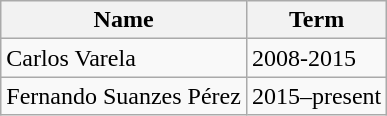<table class="wikitable">
<tr>
<th>Name</th>
<th>Term</th>
</tr>
<tr>
<td>Carlos Varela</td>
<td>2008-2015</td>
</tr>
<tr>
<td>Fernando Suanzes Pérez</td>
<td>2015–present</td>
</tr>
</table>
